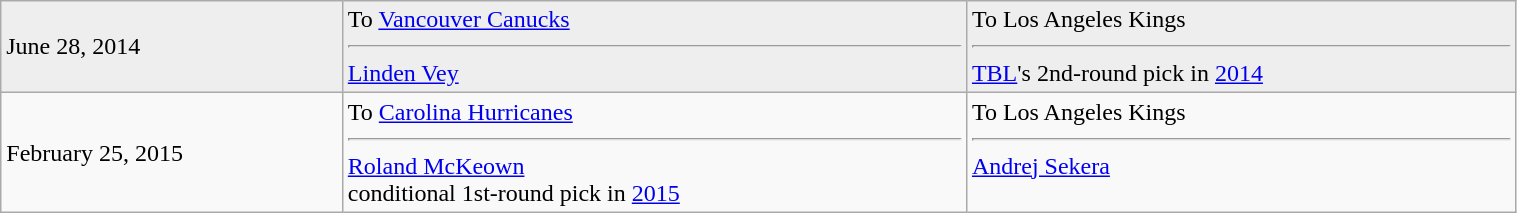<table class="wikitable" style="border:1px solid #999999; width:80%;">
<tr bgcolor="eeeeee">
<td>June 28, 2014</td>
<td valign="top">To <a href='#'>Vancouver Canucks</a> <hr><a href='#'>Linden Vey</a></td>
<td valign="top">To Los Angeles Kings <hr><a href='#'>TBL</a>'s 2nd-round pick in <a href='#'>2014</a></td>
</tr>
<tr>
<td>February 25, 2015</td>
<td valign="top">To <a href='#'>Carolina Hurricanes</a> <hr><a href='#'>Roland McKeown</a><br>conditional 1st-round pick in <a href='#'>2015</a></td>
<td valign="top">To Los Angeles Kings <hr><a href='#'>Andrej Sekera</a></td>
</tr>
</table>
